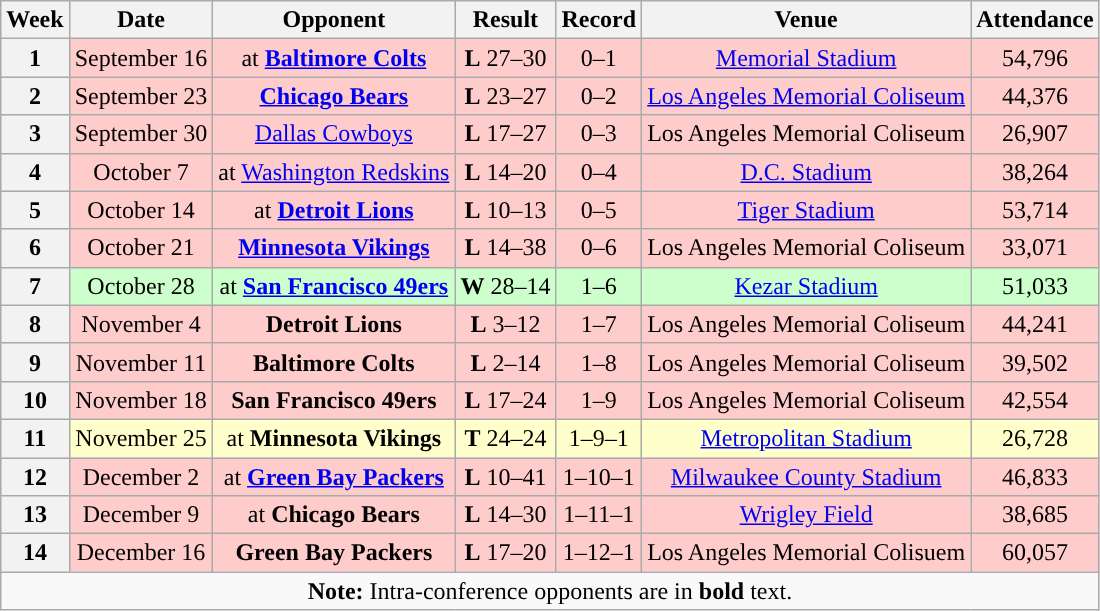<table class="wikitable" style="text-align:center">
<tr>
<th>Week</th>
<th>Date</th>
<th>Opponent</th>
<th>Result</th>
<th>Record</th>
<th>Venue</th>
<th>Attendance</th>
</tr>
<tr style="background:#fcc">
<th>1</th>
<td>September 16</td>
<td>at <strong><a href='#'>Baltimore Colts</a></strong></td>
<td><strong>L</strong> 27–30</td>
<td>0–1</td>
<td><a href='#'>Memorial Stadium</a></td>
<td>54,796</td>
</tr>
<tr style="background:#fcc">
<th>2</th>
<td>September 23</td>
<td><strong><a href='#'>Chicago Bears</a></strong></td>
<td><strong>L</strong> 23–27</td>
<td>0–2</td>
<td><a href='#'>Los Angeles Memorial Coliseum</a></td>
<td>44,376</td>
</tr>
<tr style="background:#fcc">
<th>3</th>
<td>September 30</td>
<td><a href='#'>Dallas Cowboys</a></td>
<td><strong>L</strong> 17–27</td>
<td>0–3</td>
<td>Los Angeles Memorial Coliseum</td>
<td>26,907</td>
</tr>
<tr style="background:#fcc">
<th>4</th>
<td>October 7</td>
<td>at <a href='#'>Washington Redskins</a></td>
<td><strong>L</strong> 14–20</td>
<td>0–4</td>
<td><a href='#'>D.C. Stadium</a></td>
<td>38,264</td>
</tr>
<tr style="background:#fcc">
<th>5</th>
<td>October 14</td>
<td>at <strong><a href='#'>Detroit Lions</a></strong></td>
<td><strong>L</strong> 10–13</td>
<td>0–5</td>
<td><a href='#'>Tiger Stadium</a></td>
<td>53,714</td>
</tr>
<tr style="background:#fcc">
<th>6</th>
<td>October 21</td>
<td><strong><a href='#'>Minnesota Vikings</a></strong></td>
<td><strong>L</strong> 14–38</td>
<td>0–6</td>
<td>Los Angeles Memorial Coliseum</td>
<td>33,071</td>
</tr>
<tr style="background:#cfc">
<th>7</th>
<td>October 28</td>
<td>at <strong><a href='#'>San Francisco 49ers</a></strong></td>
<td><strong>W</strong> 28–14</td>
<td>1–6</td>
<td><a href='#'>Kezar Stadium</a></td>
<td>51,033</td>
</tr>
<tr style="background:#fcc">
<th>8</th>
<td>November 4</td>
<td><strong>Detroit Lions</strong></td>
<td><strong>L</strong> 3–12</td>
<td>1–7</td>
<td>Los Angeles Memorial Coliseum</td>
<td>44,241</td>
</tr>
<tr style="background:#fcc">
<th>9</th>
<td>November 11</td>
<td><strong>Baltimore Colts</strong></td>
<td><strong>L</strong> 2–14</td>
<td>1–8</td>
<td>Los Angeles Memorial Coliseum</td>
<td>39,502</td>
</tr>
<tr style="background:#fcc">
<th>10</th>
<td>November 18</td>
<td><strong>San Francisco 49ers</strong></td>
<td><strong>L</strong> 17–24</td>
<td>1–9</td>
<td>Los Angeles Memorial Coliseum</td>
<td>42,554</td>
</tr>
<tr style="background:#ffc">
<th>11</th>
<td>November 25</td>
<td>at <strong>Minnesota Vikings</strong></td>
<td><strong>T</strong> 24–24</td>
<td>1–9–1</td>
<td><a href='#'>Metropolitan Stadium</a></td>
<td>26,728</td>
</tr>
<tr style="background:#fcc">
<th>12</th>
<td>December 2</td>
<td>at <strong><a href='#'>Green Bay Packers</a></strong></td>
<td><strong>L</strong> 10–41</td>
<td>1–10–1</td>
<td><a href='#'>Milwaukee County Stadium</a></td>
<td>46,833</td>
</tr>
<tr style="background:#fcc">
<th>13</th>
<td>December 9</td>
<td>at <strong>Chicago Bears</strong></td>
<td><strong>L</strong> 14–30</td>
<td>1–11–1</td>
<td><a href='#'>Wrigley Field</a></td>
<td>38,685</td>
</tr>
<tr style="background:#fcc">
<th>14</th>
<td>December 16</td>
<td><strong>Green Bay Packers</strong></td>
<td><strong>L</strong> 17–20</td>
<td>1–12–1</td>
<td>Los Angeles Memorial Colisuem</td>
<td>60,057</td>
</tr>
<tr>
<td colspan="8"><strong>Note:</strong> Intra-conference opponents are in <strong>bold</strong> text.</td>
</tr>
</table>
